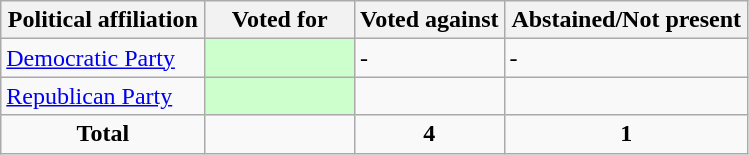<table class="wikitable">
<tr>
<th>Political affiliation</th>
<th style="width:20%;">Voted for</th>
<th style="width:20%;">Voted against</th>
<th>Abstained/Not present</th>
</tr>
<tr>
<td> <a href='#'>Democratic Party</a></td>
<td style="background-color:#CCFFCC;"></td>
<td>-</td>
<td>-</td>
</tr>
<tr>
<td> <a href='#'>Republican Party</a></td>
<td style="background-color:#CCFFCC;"></td>
<td></td>
<td></td>
</tr>
<tr>
<td style="text-align:center;"><strong>Total </strong></td>
<td></td>
<td style="text-align:center;"><strong>4</strong></td>
<td style="text-align:center;"><strong>1</strong></td>
</tr>
</table>
